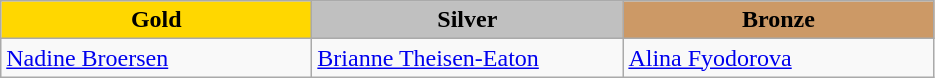<table class="wikitable" style="text-align:left">
<tr align="center">
<td width=200 bgcolor=gold><strong>Gold</strong></td>
<td width=200 bgcolor=silver><strong>Silver</strong></td>
<td width=200 bgcolor=CC9966><strong>Bronze</strong></td>
</tr>
<tr>
<td><a href='#'>Nadine Broersen</a><br><em></em></td>
<td><a href='#'>Brianne Theisen-Eaton</a><br><em></em></td>
<td><a href='#'>Alina Fyodorova</a><br><em></em></td>
</tr>
</table>
